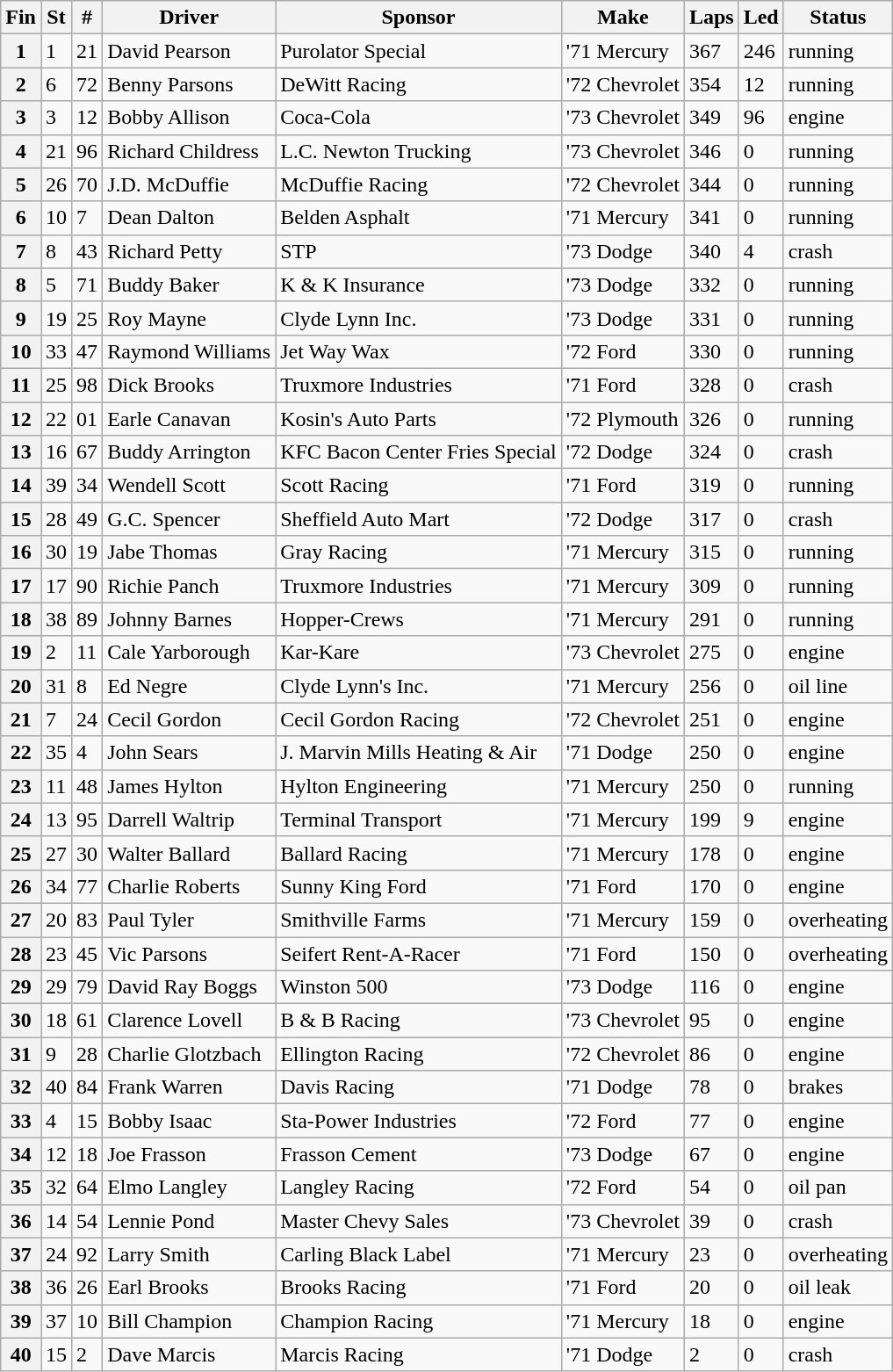<table class="wikitable sortable">
<tr>
<th>Fin</th>
<th>St</th>
<th>#</th>
<th>Driver</th>
<th>Sponsor</th>
<th>Make</th>
<th>Laps</th>
<th>Led</th>
<th>Status</th>
</tr>
<tr>
<th>1</th>
<td>1</td>
<td>21</td>
<td>David Pearson</td>
<td>Purolator Special</td>
<td>'71 Mercury</td>
<td>367</td>
<td>246</td>
<td>running</td>
</tr>
<tr>
<th>2</th>
<td>6</td>
<td>72</td>
<td>Benny Parsons</td>
<td>DeWitt Racing</td>
<td>'72 Chevrolet</td>
<td>354</td>
<td>12</td>
<td>running</td>
</tr>
<tr>
<th>3</th>
<td>3</td>
<td>12</td>
<td>Bobby Allison</td>
<td>Coca-Cola</td>
<td>'73 Chevrolet</td>
<td>349</td>
<td>96</td>
<td>engine</td>
</tr>
<tr>
<th>4</th>
<td>21</td>
<td>96</td>
<td>Richard Childress</td>
<td>L.C. Newton Trucking</td>
<td>'73 Chevrolet</td>
<td>346</td>
<td>0</td>
<td>running</td>
</tr>
<tr>
<th>5</th>
<td>26</td>
<td>70</td>
<td>J.D. McDuffie</td>
<td>McDuffie Racing</td>
<td>'72 Chevrolet</td>
<td>344</td>
<td>0</td>
<td>running</td>
</tr>
<tr>
<th>6</th>
<td>10</td>
<td>7</td>
<td>Dean Dalton</td>
<td>Belden Asphalt</td>
<td>'71 Mercury</td>
<td>341</td>
<td>0</td>
<td>running</td>
</tr>
<tr>
<th>7</th>
<td>8</td>
<td>43</td>
<td>Richard Petty</td>
<td>STP</td>
<td>'73 Dodge</td>
<td>340</td>
<td>4</td>
<td>crash</td>
</tr>
<tr>
<th>8</th>
<td>5</td>
<td>71</td>
<td>Buddy Baker</td>
<td>K & K Insurance</td>
<td>'73 Dodge</td>
<td>332</td>
<td>0</td>
<td>running</td>
</tr>
<tr>
<th>9</th>
<td>19</td>
<td>25</td>
<td>Roy Mayne</td>
<td>Clyde Lynn Inc.</td>
<td>'73 Dodge</td>
<td>331</td>
<td>0</td>
<td>running</td>
</tr>
<tr>
<th>10</th>
<td>33</td>
<td>47</td>
<td>Raymond Williams</td>
<td>Jet Way Wax</td>
<td>'72 Ford</td>
<td>330</td>
<td>0</td>
<td>running</td>
</tr>
<tr>
<th>11</th>
<td>25</td>
<td>98</td>
<td>Dick Brooks</td>
<td>Truxmore Industries</td>
<td>'71 Ford</td>
<td>328</td>
<td>0</td>
<td>crash</td>
</tr>
<tr>
<th>12</th>
<td>22</td>
<td>01</td>
<td>Earle Canavan</td>
<td>Kosin's Auto Parts</td>
<td>'72 Plymouth</td>
<td>326</td>
<td>0</td>
<td>running</td>
</tr>
<tr>
<th>13</th>
<td>16</td>
<td>67</td>
<td>Buddy Arrington</td>
<td>KFC Bacon Center Fries Special</td>
<td>'72 Dodge</td>
<td>324</td>
<td>0</td>
<td>crash</td>
</tr>
<tr>
<th>14</th>
<td>39</td>
<td>34</td>
<td>Wendell Scott</td>
<td>Scott Racing</td>
<td>'71 Ford</td>
<td>319</td>
<td>0</td>
<td>running</td>
</tr>
<tr>
<th>15</th>
<td>28</td>
<td>49</td>
<td>G.C. Spencer</td>
<td>Sheffield Auto Mart</td>
<td>'72 Dodge</td>
<td>317</td>
<td>0</td>
<td>crash</td>
</tr>
<tr>
<th>16</th>
<td>30</td>
<td>19</td>
<td>Jabe Thomas</td>
<td>Gray Racing</td>
<td>'71 Mercury</td>
<td>315</td>
<td>0</td>
<td>running</td>
</tr>
<tr>
<th>17</th>
<td>17</td>
<td>90</td>
<td>Richie Panch</td>
<td>Truxmore Industries</td>
<td>'71 Mercury</td>
<td>309</td>
<td>0</td>
<td>running</td>
</tr>
<tr>
<th>18</th>
<td>38</td>
<td>89</td>
<td>Johnny Barnes</td>
<td>Hopper-Crews</td>
<td>'71 Mercury</td>
<td>291</td>
<td>0</td>
<td>running</td>
</tr>
<tr>
<th>19</th>
<td>2</td>
<td>11</td>
<td>Cale Yarborough</td>
<td>Kar-Kare</td>
<td>'73 Chevrolet</td>
<td>275</td>
<td>0</td>
<td>engine</td>
</tr>
<tr>
<th>20</th>
<td>31</td>
<td>8</td>
<td>Ed Negre</td>
<td>Clyde Lynn's Inc.</td>
<td>'71 Mercury</td>
<td>256</td>
<td>0</td>
<td>oil line</td>
</tr>
<tr>
<th>21</th>
<td>7</td>
<td>24</td>
<td>Cecil Gordon</td>
<td>Cecil Gordon Racing</td>
<td>'72 Chevrolet</td>
<td>251</td>
<td>0</td>
<td>engine</td>
</tr>
<tr>
<th>22</th>
<td>35</td>
<td>4</td>
<td>John Sears</td>
<td>J. Marvin Mills Heating & Air</td>
<td>'71 Dodge</td>
<td>250</td>
<td>0</td>
<td>engine</td>
</tr>
<tr>
<th>23</th>
<td>11</td>
<td>48</td>
<td>James Hylton</td>
<td>Hylton Engineering</td>
<td>'71 Mercury</td>
<td>250</td>
<td>0</td>
<td>running</td>
</tr>
<tr>
<th>24</th>
<td>13</td>
<td>95</td>
<td>Darrell Waltrip</td>
<td>Terminal Transport</td>
<td>'71 Mercury</td>
<td>199</td>
<td>9</td>
<td>engine</td>
</tr>
<tr>
<th>25</th>
<td>27</td>
<td>30</td>
<td>Walter Ballard</td>
<td>Ballard Racing</td>
<td>'71 Mercury</td>
<td>178</td>
<td>0</td>
<td>engine</td>
</tr>
<tr>
<th>26</th>
<td>34</td>
<td>77</td>
<td>Charlie Roberts</td>
<td>Sunny King Ford</td>
<td>'71 Ford</td>
<td>170</td>
<td>0</td>
<td>engine</td>
</tr>
<tr>
<th>27</th>
<td>20</td>
<td>83</td>
<td>Paul Tyler</td>
<td>Smithville Farms</td>
<td>'71 Mercury</td>
<td>159</td>
<td>0</td>
<td>overheating</td>
</tr>
<tr>
<th>28</th>
<td>23</td>
<td>45</td>
<td>Vic Parsons</td>
<td>Seifert Rent-A-Racer</td>
<td>'71 Ford</td>
<td>150</td>
<td>0</td>
<td>overheating</td>
</tr>
<tr>
<th>29</th>
<td>29</td>
<td>79</td>
<td>David Ray Boggs</td>
<td>Winston 500</td>
<td>'73 Dodge</td>
<td>116</td>
<td>0</td>
<td>engine</td>
</tr>
<tr>
<th>30</th>
<td>18</td>
<td>61</td>
<td>Clarence Lovell</td>
<td>B & B Racing</td>
<td>'73 Chevrolet</td>
<td>95</td>
<td>0</td>
<td>engine</td>
</tr>
<tr>
<th>31</th>
<td>9</td>
<td>28</td>
<td>Charlie Glotzbach</td>
<td>Ellington Racing</td>
<td>'72 Chevrolet</td>
<td>86</td>
<td>0</td>
<td>engine</td>
</tr>
<tr>
<th>32</th>
<td>40</td>
<td>84</td>
<td>Frank Warren</td>
<td>Davis Racing</td>
<td>'71 Dodge</td>
<td>78</td>
<td>0</td>
<td>brakes</td>
</tr>
<tr>
<th>33</th>
<td>4</td>
<td>15</td>
<td>Bobby Isaac</td>
<td>Sta-Power Industries</td>
<td>'72 Ford</td>
<td>77</td>
<td>0</td>
<td>engine</td>
</tr>
<tr>
<th>34</th>
<td>12</td>
<td>18</td>
<td>Joe Frasson</td>
<td>Frasson Cement</td>
<td>'73 Dodge</td>
<td>67</td>
<td>0</td>
<td>engine</td>
</tr>
<tr>
<th>35</th>
<td>32</td>
<td>64</td>
<td>Elmo Langley</td>
<td>Langley Racing</td>
<td>'72 Ford</td>
<td>54</td>
<td>0</td>
<td>oil pan</td>
</tr>
<tr>
<th>36</th>
<td>14</td>
<td>54</td>
<td>Lennie Pond</td>
<td>Master Chevy Sales</td>
<td>'73 Chevrolet</td>
<td>39</td>
<td>0</td>
<td>crash</td>
</tr>
<tr>
<th>37</th>
<td>24</td>
<td>92</td>
<td>Larry Smith</td>
<td>Carling Black Label</td>
<td>'71 Mercury</td>
<td>23</td>
<td>0</td>
<td>overheating</td>
</tr>
<tr>
<th>38</th>
<td>36</td>
<td>26</td>
<td>Earl Brooks</td>
<td>Brooks Racing</td>
<td>'71 Ford</td>
<td>20</td>
<td>0</td>
<td>oil leak</td>
</tr>
<tr>
<th>39</th>
<td>37</td>
<td>10</td>
<td>Bill Champion</td>
<td>Champion Racing</td>
<td>'71 Mercury</td>
<td>18</td>
<td>0</td>
<td>engine</td>
</tr>
<tr>
<th>40</th>
<td>15</td>
<td>2</td>
<td>Dave Marcis</td>
<td>Marcis Racing</td>
<td>'71 Dodge</td>
<td>2</td>
<td>0</td>
<td>crash</td>
</tr>
</table>
